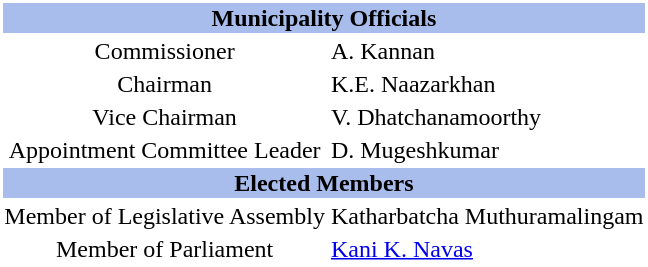<table class="toccolours" style="clear:right; float:right; background:#ffffff; margin: 0 0 0.5em 1em; width:220">
<tr>
<th style="background:#A8BDEC" align="center" colspan="2"><strong>Municipality Officials</strong></th>
</tr>
<tr>
<td align="center">Commissioner</td>
<td>A. Kannan</td>
</tr>
<tr>
<td align="center">Chairman</td>
<td>K.E. Naazarkhan</td>
</tr>
<tr>
<td align="center">Vice Chairman</td>
<td>V. Dhatchanamoorthy</td>
</tr>
<tr>
<td align="center">Appointment Committee Leader</td>
<td>D. Mugeshkumar</td>
</tr>
<tr>
<th style="background:#A8BDEC" align="center" colspan="2"><strong>Elected Members</strong></th>
</tr>
<tr>
<td align="center">Member of Legislative Assembly</td>
<td>Katharbatcha Muthuramalingam</td>
</tr>
<tr>
<td align="center">Member of Parliament</td>
<td><a href='#'>Kani K. Navas</a></td>
</tr>
</table>
